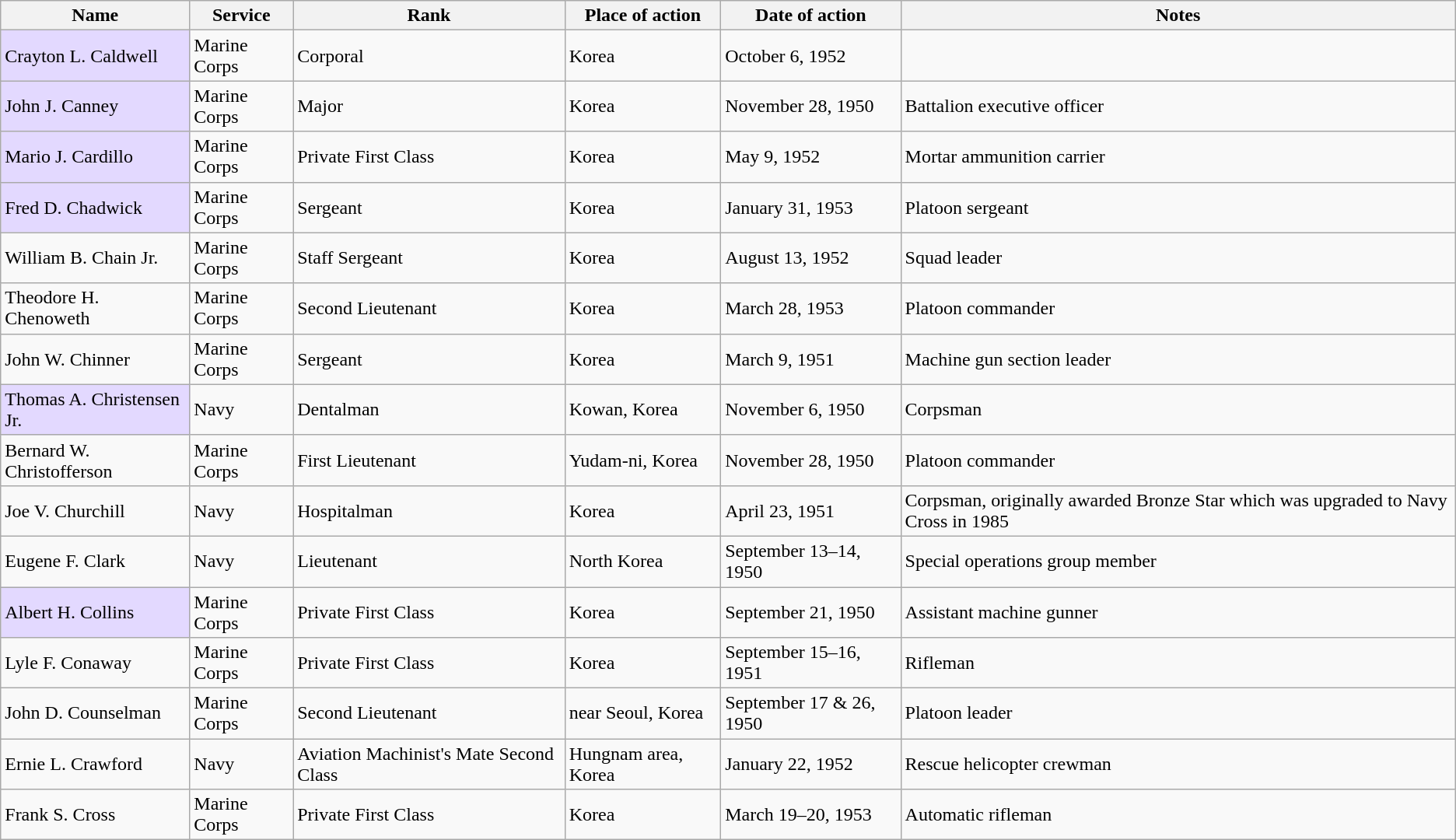<table class="wikitable sortable">
<tr>
<th>Name</th>
<th>Service</th>
<th>Rank</th>
<th>Place of action</th>
<th>Date of action</th>
<th>Notes</th>
</tr>
<tr>
<td style="background:#e3d9ff;">Crayton L. Caldwell</td>
<td>Marine Corps</td>
<td>Corporal</td>
<td>Korea</td>
<td>October 6, 1952</td>
<td></td>
</tr>
<tr>
<td style="background:#e3d9ff;">John J. Canney</td>
<td>Marine Corps</td>
<td>Major</td>
<td>Korea</td>
<td>November 28, 1950</td>
<td>Battalion executive officer</td>
</tr>
<tr>
<td style="background:#e3d9ff;">Mario J. Cardillo</td>
<td>Marine Corps</td>
<td>Private First Class</td>
<td>Korea</td>
<td>May 9, 1952</td>
<td>Mortar ammunition carrier</td>
</tr>
<tr>
<td style="background:#e3d9ff;">Fred D. Chadwick</td>
<td>Marine Corps</td>
<td>Sergeant</td>
<td>Korea</td>
<td>January 31, 1953</td>
<td>Platoon sergeant</td>
</tr>
<tr>
<td>William B. Chain Jr.</td>
<td>Marine Corps</td>
<td>Staff Sergeant</td>
<td>Korea</td>
<td>August 13, 1952</td>
<td>Squad leader</td>
</tr>
<tr>
<td>Theodore H. Chenoweth</td>
<td>Marine Corps</td>
<td>Second Lieutenant</td>
<td>Korea</td>
<td>March 28, 1953</td>
<td>Platoon commander</td>
</tr>
<tr>
<td>John W. Chinner</td>
<td>Marine Corps</td>
<td>Sergeant</td>
<td>Korea</td>
<td>March 9, 1951</td>
<td>Machine gun section leader</td>
</tr>
<tr>
<td style="background:#e3d9ff;">Thomas A. Christensen Jr.</td>
<td>Navy</td>
<td>Dentalman</td>
<td>Kowan, Korea</td>
<td>November 6, 1950</td>
<td>Corpsman</td>
</tr>
<tr>
<td>Bernard W. Christofferson</td>
<td>Marine Corps</td>
<td>First Lieutenant</td>
<td>Yudam-ni, Korea</td>
<td>November 28, 1950</td>
<td>Platoon commander</td>
</tr>
<tr>
<td>Joe V. Churchill</td>
<td>Navy</td>
<td>Hospitalman</td>
<td>Korea</td>
<td>April 23, 1951</td>
<td>Corpsman, originally awarded Bronze Star which was upgraded to Navy Cross in 1985</td>
</tr>
<tr>
<td>Eugene F. Clark</td>
<td>Navy</td>
<td>Lieutenant</td>
<td>North Korea</td>
<td>September 13–14, 1950</td>
<td>Special operations group member</td>
</tr>
<tr>
<td style="background:#e3d9ff;">Albert H. Collins</td>
<td>Marine Corps</td>
<td>Private First Class</td>
<td>Korea</td>
<td>September 21, 1950</td>
<td>Assistant machine gunner</td>
</tr>
<tr>
<td>Lyle F. Conaway</td>
<td>Marine Corps</td>
<td>Private First Class</td>
<td>Korea</td>
<td>September 15–16, 1951</td>
<td>Rifleman</td>
</tr>
<tr>
<td>John D. Counselman</td>
<td>Marine Corps</td>
<td>Second Lieutenant</td>
<td>near Seoul, Korea</td>
<td>September 17 & 26, 1950</td>
<td>Platoon leader</td>
</tr>
<tr>
<td>Ernie L. Crawford</td>
<td>Navy</td>
<td>Aviation Machinist's Mate Second Class</td>
<td>Hungnam area, Korea</td>
<td>January 22, 1952</td>
<td>Rescue helicopter crewman</td>
</tr>
<tr>
<td>Frank S. Cross</td>
<td>Marine Corps</td>
<td>Private First Class</td>
<td>Korea</td>
<td>March 19–20, 1953</td>
<td>Automatic rifleman</td>
</tr>
</table>
